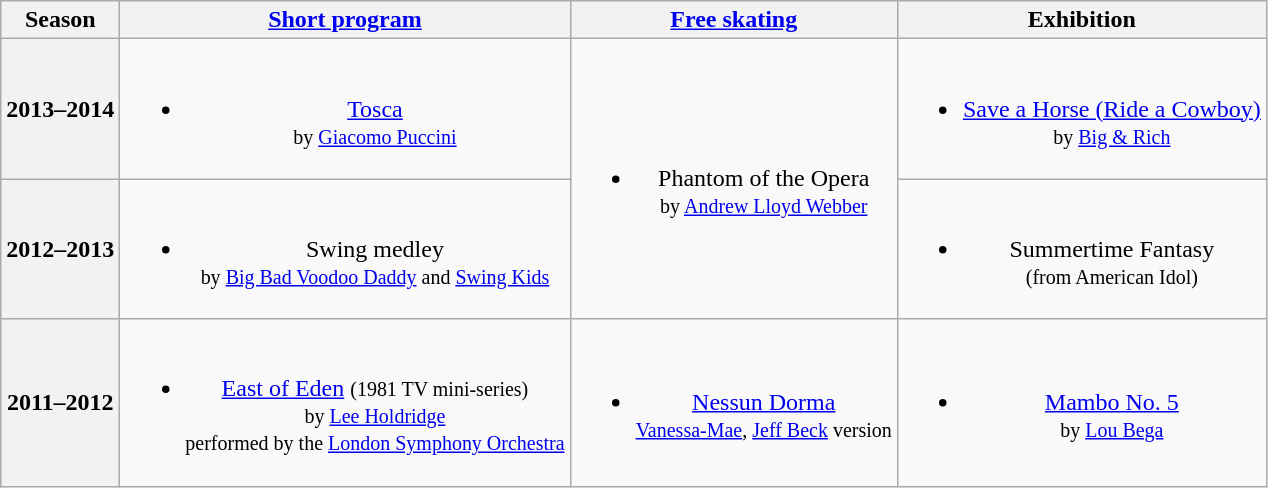<table class="wikitable" style="text-align:center">
<tr>
<th>Season</th>
<th><a href='#'>Short program</a></th>
<th><a href='#'>Free skating</a></th>
<th>Exhibition</th>
</tr>
<tr>
<th>2013–2014 <br> </th>
<td><br><ul><li><a href='#'>Tosca</a> <br><small> by <a href='#'>Giacomo Puccini</a> </small></li></ul></td>
<td rowspan=2><br><ul><li>Phantom of the Opera <br><small> by <a href='#'>Andrew Lloyd Webber</a> </small></li></ul></td>
<td><br><ul><li><a href='#'>Save a Horse (Ride a Cowboy)</a> <br><small> by <a href='#'>Big & Rich</a> </small></li></ul></td>
</tr>
<tr>
<th>2012–2013 <br> </th>
<td><br><ul><li>Swing medley <br><small> by <a href='#'>Big Bad Voodoo Daddy</a> and <a href='#'>Swing Kids</a> </small></li></ul></td>
<td><br><ul><li>Summertime Fantasy <br><small> (from American Idol) </small></li></ul></td>
</tr>
<tr>
<th>2011–2012 <br> </th>
<td><br><ul><li><a href='#'>East of Eden</a> <small> (1981 TV mini-series) <br> by <a href='#'>Lee Holdridge</a> <br> performed by the <a href='#'>London Symphony Orchestra</a> </small></li></ul></td>
<td><br><ul><li><a href='#'>Nessun Dorma</a> <br><small> <a href='#'>Vanessa-Mae</a>, <a href='#'>Jeff Beck</a> version </small></li></ul></td>
<td><br><ul><li><a href='#'>Mambo No. 5</a> <br><small> by <a href='#'>Lou Bega</a> </small></li></ul></td>
</tr>
</table>
